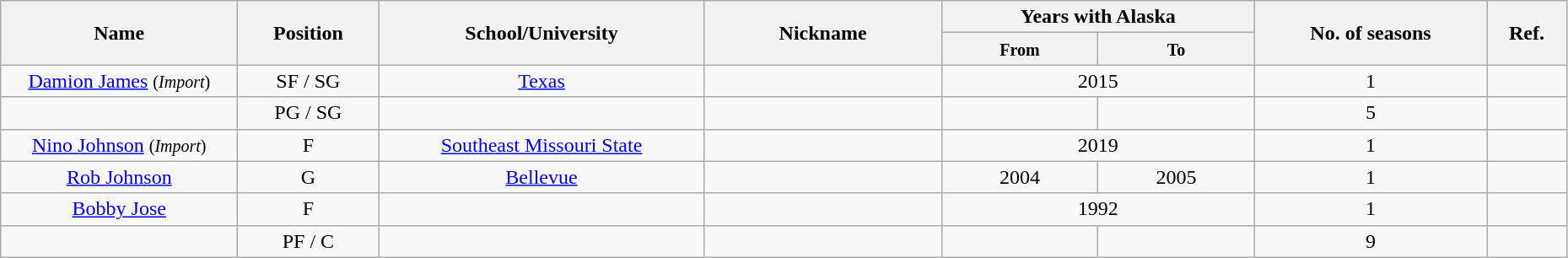<table class="wikitable sortable" style="text-align:center" width="98%">
<tr>
<th style="width:180px;" rowspan="2">Name</th>
<th rowspan="2">Position</th>
<th style="width:250px;" rowspan="2">School/University</th>
<th style="width:180px;" rowspan="2">Nickname</th>
<th style="width:180px; text-align:center;" colspan="2">Years with Alaska</th>
<th rowspan="2">No. of seasons</th>
<th rowspan="2"; class=unsortable>Ref.</th>
</tr>
<tr>
<th style="width:10%; text-align:center;"><small>From</small></th>
<th style="width:10%; text-align:center;"><small>To</small></th>
</tr>
<tr>
<td><a href='#'>Damion James</a> <small>(<em>Import</em>)</small></td>
<td>SF / SG</td>
<td><a href='#'>Texas</a></td>
<td></td>
<td colspan="2">2015</td>
<td>1</td>
<td></td>
</tr>
<tr>
<td></td>
<td>PG / SG</td>
<td></td>
<td></td>
<td></td>
<td></td>
<td>5</td>
<td></td>
</tr>
<tr>
<td><a href='#'>Nino Johnson</a> <small>(<em>Import</em>)</small></td>
<td>F</td>
<td><a href='#'>Southeast Missouri State</a></td>
<td></td>
<td colspan="2">2019</td>
<td>1</td>
<td></td>
</tr>
<tr>
<td><a href='#'>Rob Johnson</a></td>
<td>G</td>
<td><a href='#'>Bellevue</a></td>
<td></td>
<td>2004</td>
<td>2005</td>
<td>1</td>
<td></td>
</tr>
<tr>
<td><a href='#'>Bobby Jose</a></td>
<td>F</td>
<td></td>
<td></td>
<td colspan="2">1992</td>
<td>1</td>
<td></td>
</tr>
<tr>
<td></td>
<td>PF / C</td>
<td></td>
<td></td>
<td><br></td>
<td><br></td>
<td>9</td>
<td></td>
</tr>
</table>
